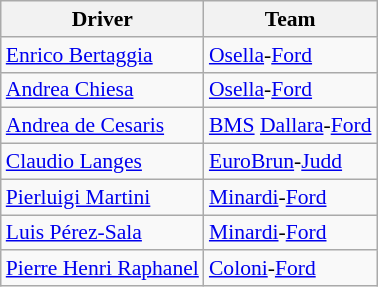<table class="wikitable" style="font-size:90%">
<tr>
<th>Driver</th>
<th>Team</th>
</tr>
<tr>
<td> <a href='#'>Enrico Bertaggia</a></td>
<td><a href='#'>Osella</a>-<a href='#'>Ford</a></td>
</tr>
<tr>
<td> <a href='#'>Andrea Chiesa</a></td>
<td><a href='#'>Osella</a>-<a href='#'>Ford</a></td>
</tr>
<tr>
<td> <a href='#'>Andrea de Cesaris</a></td>
<td><a href='#'>BMS</a> <a href='#'>Dallara</a>-<a href='#'>Ford</a></td>
</tr>
<tr>
<td> <a href='#'>Claudio Langes</a></td>
<td><a href='#'>EuroBrun</a>-<a href='#'>Judd</a></td>
</tr>
<tr>
<td> <a href='#'>Pierluigi Martini</a></td>
<td><a href='#'>Minardi</a>-<a href='#'>Ford</a></td>
</tr>
<tr>
<td> <a href='#'>Luis Pérez-Sala</a></td>
<td><a href='#'>Minardi</a>-<a href='#'>Ford</a></td>
</tr>
<tr>
<td> <a href='#'>Pierre Henri Raphanel</a></td>
<td><a href='#'>Coloni</a>-<a href='#'>Ford</a></td>
</tr>
</table>
